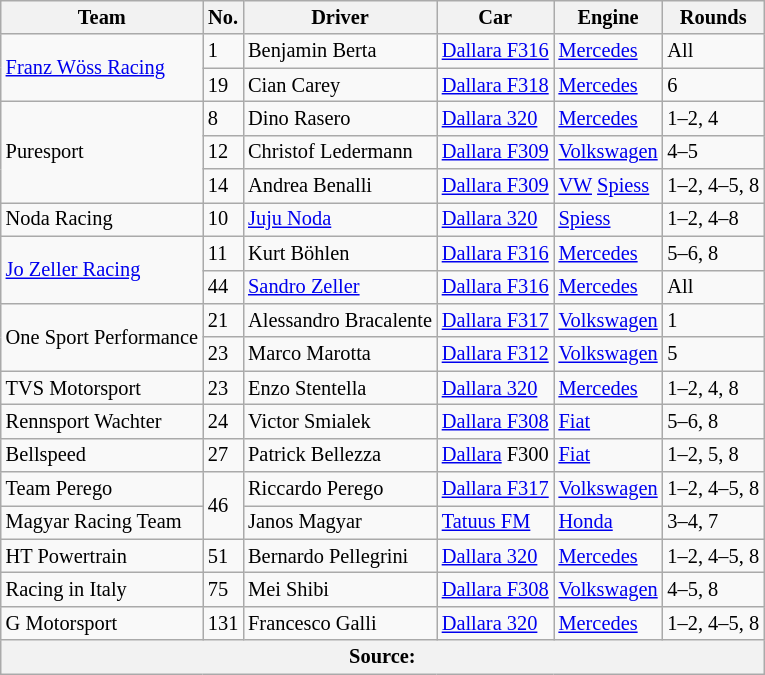<table class="wikitable" style="font-size: 85%">
<tr>
<th>Team</th>
<th>No.</th>
<th>Driver</th>
<th>Car</th>
<th>Engine</th>
<th>Rounds</th>
</tr>
<tr>
<td rowspan="2"> <a href='#'>Franz Wöss Racing</a></td>
<td>1</td>
<td> Benjamin Berta</td>
<td><a href='#'>Dallara F316</a></td>
<td><a href='#'>Mercedes</a></td>
<td>All</td>
</tr>
<tr>
<td>19</td>
<td> Cian Carey</td>
<td><a href='#'>Dallara F318</a></td>
<td><a href='#'>Mercedes</a></td>
<td>6</td>
</tr>
<tr>
<td rowspan="3"> Puresport</td>
<td>8</td>
<td> Dino Rasero</td>
<td><a href='#'>Dallara 320</a></td>
<td><a href='#'>Mercedes</a></td>
<td>1–2, 4</td>
</tr>
<tr>
<td>12</td>
<td> Christof Ledermann</td>
<td><a href='#'>Dallara F309</a></td>
<td><a href='#'>Volkswagen</a></td>
<td>4–5</td>
</tr>
<tr>
<td>14</td>
<td> Andrea Benalli</td>
<td><a href='#'>Dallara F309</a></td>
<td><a href='#'>VW</a> <a href='#'>Spiess</a></td>
<td>1–2, 4–5, 8</td>
</tr>
<tr>
<td> Noda Racing</td>
<td>10</td>
<td> <a href='#'>Juju Noda</a></td>
<td><a href='#'>Dallara 320</a></td>
<td rowspan="1"><a href='#'>Spiess</a></td>
<td>1–2, 4–8</td>
</tr>
<tr>
<td rowspan="2"> <a href='#'>Jo Zeller Racing</a></td>
<td>11</td>
<td> Kurt Böhlen</td>
<td><a href='#'>Dallara F316</a></td>
<td><a href='#'>Mercedes</a></td>
<td>5–6, 8</td>
</tr>
<tr>
<td>44</td>
<td> <a href='#'>Sandro Zeller</a></td>
<td><a href='#'>Dallara F316</a></td>
<td><a href='#'>Mercedes</a></td>
<td>All</td>
</tr>
<tr>
<td rowspan="2"> One Sport Performance</td>
<td>21</td>
<td> Alessandro Bracalente</td>
<td><a href='#'>Dallara F317</a></td>
<td><a href='#'>Volkswagen</a></td>
<td>1</td>
</tr>
<tr>
<td>23</td>
<td> Marco Marotta</td>
<td><a href='#'>Dallara F312</a></td>
<td><a href='#'>Volkswagen</a></td>
<td>5</td>
</tr>
<tr>
<td> TVS Motorsport</td>
<td>23</td>
<td> Enzo Stentella</td>
<td><a href='#'>Dallara 320</a></td>
<td><a href='#'>Mercedes</a></td>
<td>1–2, 4, 8</td>
</tr>
<tr>
<td> Rennsport Wachter</td>
<td>24</td>
<td> Victor Smialek</td>
<td><a href='#'>Dallara F308</a></td>
<td><a href='#'>Fiat</a></td>
<td>5–6, 8</td>
</tr>
<tr>
<td> Bellspeed</td>
<td>27</td>
<td> Patrick Bellezza</td>
<td><a href='#'>Dallara</a> F300</td>
<td><a href='#'>Fiat</a></td>
<td>1–2, 5, 8</td>
</tr>
<tr>
<td> Team Perego</td>
<td rowspan="2">46</td>
<td> Riccardo Perego</td>
<td><a href='#'>Dallara F317</a></td>
<td><a href='#'>Volkswagen</a></td>
<td>1–2, 4–5, 8</td>
</tr>
<tr>
<td> Magyar Racing Team</td>
<td> Janos Magyar</td>
<td><a href='#'>Tatuus FM</a></td>
<td><a href='#'>Honda</a></td>
<td>3–4, 7</td>
</tr>
<tr>
<td> HT Powertrain</td>
<td>51</td>
<td> Bernardo Pellegrini</td>
<td><a href='#'>Dallara 320</a></td>
<td><a href='#'>Mercedes</a></td>
<td>1–2, 4–5, 8</td>
</tr>
<tr>
<td> Racing in Italy</td>
<td>75</td>
<td> Mei Shibi</td>
<td><a href='#'>Dallara F308</a></td>
<td><a href='#'>Volkswagen</a></td>
<td>4–5, 8</td>
</tr>
<tr>
<td> G Motorsport</td>
<td>131</td>
<td> Francesco Galli</td>
<td><a href='#'>Dallara 320</a></td>
<td><a href='#'>Mercedes</a></td>
<td>1–2, 4–5, 8</td>
</tr>
<tr>
<th colspan="6">Source:</th>
</tr>
</table>
